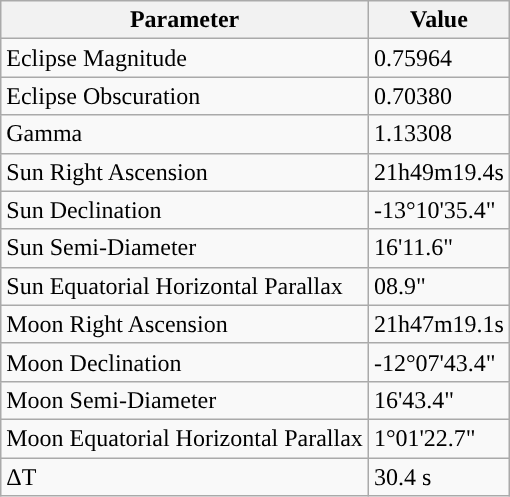<table class="wikitable">
<tr>
<th>Parameter</th>
<th>Value</th>
</tr>
<tr>
<td>Eclipse Magnitude</td>
<td>0.75964</td>
</tr>
<tr>
<td>Eclipse Obscuration</td>
<td>0.70380</td>
</tr>
<tr>
<td>Gamma</td>
<td>1.13308</td>
</tr>
<tr>
<td>Sun Right Ascension</td>
<td>21h49m19.4s</td>
</tr>
<tr>
<td>Sun Declination</td>
<td>-13°10'35.4"</td>
</tr>
<tr>
<td>Sun Semi-Diameter</td>
<td>16'11.6"</td>
</tr>
<tr>
<td>Sun Equatorial Horizontal Parallax</td>
<td>08.9"</td>
</tr>
<tr>
<td>Moon Right Ascension</td>
<td>21h47m19.1s</td>
</tr>
<tr>
<td>Moon Declination</td>
<td>-12°07'43.4"</td>
</tr>
<tr>
<td>Moon Semi-Diameter</td>
<td>16'43.4"</td>
</tr>
<tr>
<td>Moon Equatorial Horizontal Parallax</td>
<td>1°01'22.7"</td>
</tr>
<tr>
<td>ΔT</td>
<td>30.4 s</td>
</tr>
</table>
